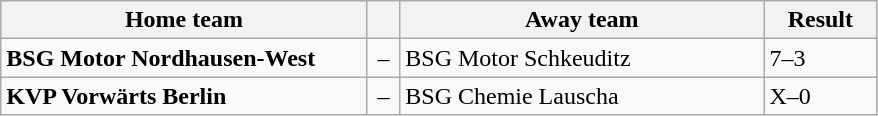<table class="wikitable" style="width:585px;" border="1">
<tr>
<th style="width:250px;" align="left">Home team</th>
<th style="width:15px;"></th>
<th style="width:250px;" align="left">Away team</th>
<th style="width:70px;" align="center;">Result</th>
</tr>
<tr>
<td><strong>BSG Motor Nordhausen-West</strong></td>
<td align="center">–</td>
<td>BSG Motor Schkeuditz</td>
<td>7–3</td>
</tr>
<tr>
<td><strong>KVP Vorwärts Berlin</strong></td>
<td align="center">–</td>
<td>BSG Chemie Lauscha</td>
<td>X–0</td>
</tr>
</table>
